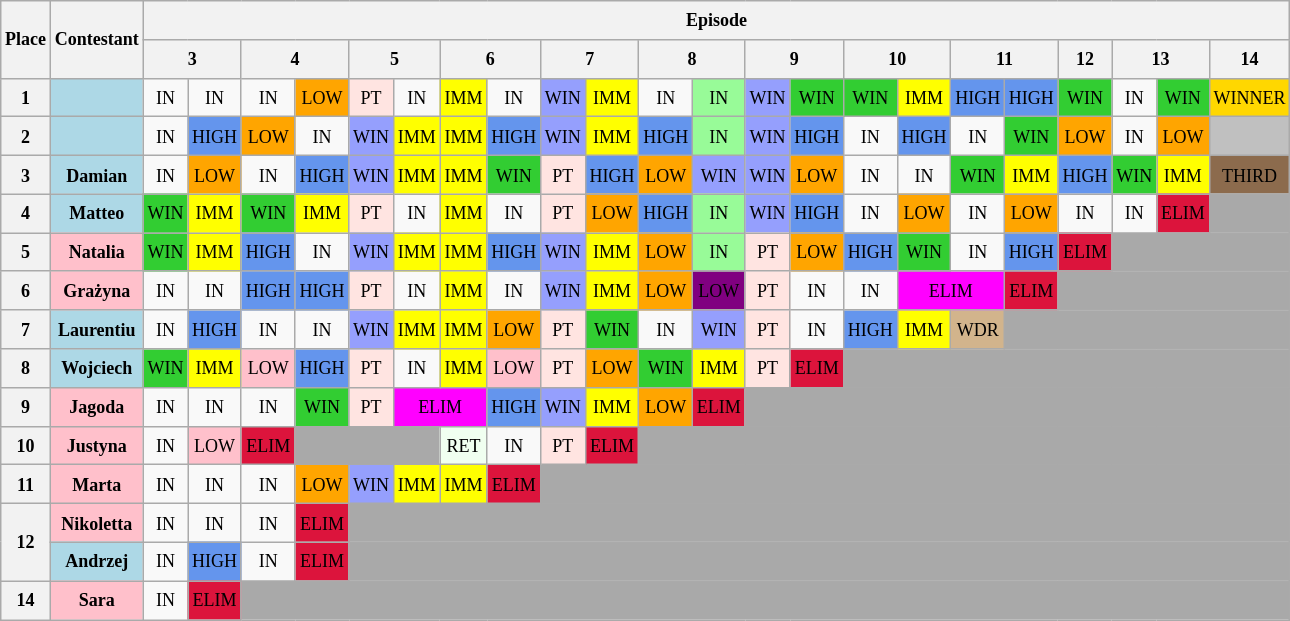<table class="wikitable" style="text-align: center; font-size: 9pt; line-height:20px;">
<tr>
<th rowspan="2">Place</th>
<th rowspan="2">Contestant</th>
<th colspan="22">Episode</th>
</tr>
<tr>
<th colspan="2">3</th>
<th colspan="2">4</th>
<th colspan="2">5</th>
<th colspan="2">6</th>
<th colspan="2">7</th>
<th colspan="2">8</th>
<th colspan="2">9</th>
<th colspan="2">10</th>
<th colspan="2">11</th>
<th>12</th>
<th colspan="2">13</th>
<th>14</th>
</tr>
<tr>
<th>1</th>
<th style="background:lightblue"></th>
<td>IN</td>
<td>IN</td>
<td>IN</td>
<td bgcolor=orange>LOW</td>
<td bgcolor=mistyrose>PT</td>
<td>IN</td>
<td bgcolor=yellow>IMM</td>
<td>IN</td>
<td bgcolor=#959FFD>WIN</td>
<td bgcolor=yellow>IMM</td>
<td>IN</td>
<td bgcolor=palegreen>IN</td>
<td bgcolor=#959FFD>WIN</td>
<td bgcolor=limegreen>WIN</td>
<td bgcolor=limegreen>WIN</td>
<td bgcolor=yellow>IMM</td>
<td bgcolor=cornflowerblue>HIGH</td>
<td bgcolor=cornflowerblue>HIGH</td>
<td bgcolor=limegreen>WIN</td>
<td>IN</td>
<td bgcolor=limegreen>WIN</td>
<td bgcolor=gold>WINNER</td>
</tr>
<tr>
<th>2</th>
<th style="background:lightblue"></th>
<td>IN</td>
<td bgcolor=cornflowerblue>HIGH</td>
<td bgcolor=orange>LOW</td>
<td>IN</td>
<td bgcolor=#959FFD>WIN</td>
<td bgcolor=yellow>IMM</td>
<td bgcolor=yellow>IMM</td>
<td bgcolor=cornflowerblue>HIGH</td>
<td bgcolor=#959FFD>WIN</td>
<td bgcolor=yellow>IMM</td>
<td bgcolor=cornflowerblue>HIGH</td>
<td bgcolor=palegreen>IN</td>
<td bgcolor=#959FFD>WIN</td>
<td bgcolor=cornflowerblue>HIGH</td>
<td>IN</td>
<td bgcolor=cornflowerblue>HIGH</td>
<td>IN</td>
<td bgcolor=limegreen>WIN</td>
<td bgcolor=orange>LOW</td>
<td>IN</td>
<td bgcolor=orange>LOW</td>
<td bgcolor=silver></td>
</tr>
<tr>
<th>3</th>
<th style="background:lightblue">Damian</th>
<td>IN</td>
<td bgcolor=orange>LOW</td>
<td>IN</td>
<td bgcolor=cornflowerblue>HIGH</td>
<td bgcolor=#959FFD>WIN</td>
<td bgcolor=yellow>IMM</td>
<td bgcolor=yellow>IMM</td>
<td bgcolor=limegreen>WIN</td>
<td bgcolor=mistyrose>PT</td>
<td bgcolor=cornflowerblue>HIGH</td>
<td bgcolor=orange>LOW</td>
<td bgcolor=#959FFD>WIN</td>
<td bgcolor=#959FFD>WIN</td>
<td bgcolor=orange>LOW</td>
<td>IN</td>
<td>IN</td>
<td bgcolor=limegreen>WIN</td>
<td bgcolor=yellow>IMM</td>
<td bgcolor=cornflowerblue>HIGH</td>
<td bgcolor=limegreen>WIN</td>
<td bgcolor=yellow>IMM</td>
<td bgcolor=#8c6b4d>THIRD</td>
</tr>
<tr>
<th>4</th>
<th style="background:lightblue">Matteo</th>
<td bgcolor=limegreen>WIN</td>
<td bgcolor=yellow>IMM</td>
<td bgcolor=limegreen>WIN</td>
<td bgcolor=yellow>IMM</td>
<td bgcolor=mistyrose>PT</td>
<td>IN</td>
<td bgcolor=yellow>IMM</td>
<td>IN</td>
<td bgcolor=mistyrose>PT</td>
<td bgcolor=orange>LOW</td>
<td bgcolor=cornflowerblue>HIGH</td>
<td bgcolor=palegreen>IN</td>
<td bgcolor=#959FFD>WIN</td>
<td bgcolor=cornflowerblue>HIGH</td>
<td>IN</td>
<td bgcolor=orange>LOW</td>
<td>IN</td>
<td bgcolor=orange>LOW</td>
<td>IN</td>
<td>IN</td>
<td bgcolor=crimson>ELIM</td>
<td bgcolor="darkgrey"></td>
</tr>
<tr>
<th>5</th>
<th style="background:pink">Natalia</th>
<td bgcolor=limegreen>WIN</td>
<td bgcolor=yellow>IMM</td>
<td bgcolor=cornflowerblue>HIGH</td>
<td>IN</td>
<td bgcolor=#959FFD>WIN</td>
<td bgcolor=yellow>IMM</td>
<td bgcolor=yellow>IMM</td>
<td bgcolor=cornflowerblue>HIGH</td>
<td bgcolor=#959FFD>WIN</td>
<td bgcolor=yellow>IMM</td>
<td bgcolor=orange>LOW</td>
<td bgcolor=palegreen>IN</td>
<td bgcolor=mistyrose>PT</td>
<td bgcolor=orange>LOW</td>
<td bgcolor=cornflowerblue>HIGH</td>
<td bgcolor=limegreen>WIN</td>
<td>IN</td>
<td bgcolor=cornflowerblue>HIGH</td>
<td bgcolor=crimson>ELIM</td>
<td colspan="3" bgcolor="darkgrey"></td>
</tr>
<tr>
<th>6</th>
<th style="background:pink">Grażyna</th>
<td>IN</td>
<td>IN</td>
<td bgcolor=cornflowerblue>HIGH</td>
<td bgcolor=cornflowerblue>HIGH</td>
<td bgcolor=mistyrose>PT</td>
<td>IN</td>
<td bgcolor=yellow>IMM</td>
<td>IN</td>
<td bgcolor=#959FFD>WIN</td>
<td bgcolor=yellow>IMM</td>
<td bgcolor=orange>LOW</td>
<td bgcolor=purple>LOW</td>
<td bgcolor=mistyrose>PT</td>
<td>IN</td>
<td>IN</td>
<td colspan="2" bgcolor=fuchsia>ELIM</td>
<td bgcolor=crimson>ELIM</td>
<td colspan="4" bgcolor="darkgrey"></td>
</tr>
<tr>
<th>7</th>
<th style="background:lightblue">Laurentiu</th>
<td>IN</td>
<td bgcolor=cornflowerblue>HIGH</td>
<td>IN</td>
<td>IN</td>
<td bgcolor=#959FFD>WIN</td>
<td bgcolor=yellow>IMM</td>
<td bgcolor=yellow>IMM</td>
<td bgcolor=orange>LOW</td>
<td bgcolor=mistyrose>PT</td>
<td bgcolor=limegreen>WIN</td>
<td>IN</td>
<td bgcolor=#959FFD>WIN</td>
<td bgcolor=mistyrose>PT</td>
<td>IN</td>
<td bgcolor=cornflowerblue>HIGH</td>
<td bgcolor=yellow>IMM</td>
<td bgcolor=tan>WDR</td>
<td colspan="5" bgcolor="darkgrey"></td>
</tr>
<tr>
<th>8</th>
<th style="background:lightblue">Wojciech</th>
<td bgcolor=limegreen>WIN</td>
<td bgcolor=yellow>IMM</td>
<td bgcolor=pink>LOW</td>
<td bgcolor=cornflowerblue>HIGH</td>
<td bgcolor=mistyrose>PT</td>
<td>IN</td>
<td bgcolor=yellow>IMM</td>
<td bgcolor=pink>LOW</td>
<td bgcolor=mistyrose>PT</td>
<td bgcolor=orange>LOW</td>
<td bgcolor=limegreen>WIN</td>
<td bgcolor=yellow>IMM</td>
<td bgcolor=mistyrose>PT</td>
<td bgcolor=crimson>ELIM</td>
<td colspan="8" bgcolor="darkgrey"></td>
</tr>
<tr>
<th>9</th>
<th style="background:pink">Jagoda</th>
<td>IN</td>
<td>IN</td>
<td>IN</td>
<td bgcolor=limegreen>WIN</td>
<td bgcolor=mistyrose>PT</td>
<td colspan="2" bgcolor=fuchsia>ELIM</td>
<td bgcolor=cornflowerblue>HIGH</td>
<td bgcolor=#959FFD>WIN</td>
<td bgcolor=yellow>IMM</td>
<td bgcolor=orange>LOW</td>
<td bgcolor=crimson>ELIM</td>
<td colspan="10" bgcolor="darkgrey"></td>
</tr>
<tr>
<th>10</th>
<th style="background:pink">Justyna</th>
<td>IN</td>
<td bgcolor=pink>LOW</td>
<td bgcolor=crimson>ELIM</td>
<td colspan="3" bgcolor=darkgrey></td>
<td style="background:honeydew">RET</td>
<td>IN</td>
<td bgcolor=mistyrose>PT</td>
<td bgcolor=crimson>ELIM</td>
<td colspan="12" bgcolor="darkgrey"></td>
</tr>
<tr>
<th>11</th>
<th style="background:pink">Marta</th>
<td>IN</td>
<td>IN</td>
<td>IN</td>
<td bgcolor=orange>LOW</td>
<td bgcolor=#959FFD>WIN</td>
<td bgcolor=yellow>IMM</td>
<td bgcolor=yellow>IMM</td>
<td bgcolor=crimson>ELIM</td>
<td colspan="14" bgcolor="darkgrey"></td>
</tr>
<tr>
<th rowspan="2">12</th>
<th style="background:pink">Nikoletta</th>
<td>IN</td>
<td>IN</td>
<td>IN</td>
<td bgcolor=crimson>ELIM</td>
<td colspan="18" bgcolor="darkgrey"></td>
</tr>
<tr>
<th style="background:lightblue">Andrzej</th>
<td>IN</td>
<td bgcolor=cornflowerblue>HIGH</td>
<td>IN</td>
<td bgcolor=crimson>ELIM</td>
<td colspan="18" bgcolor="darkgrey"></td>
</tr>
<tr>
<th>14</th>
<th style="background:pink">Sara</th>
<td>IN</td>
<td bgcolor=crimson>ELIM</td>
<td colspan="20" bgcolor=darkgrey></td>
</tr>
</table>
